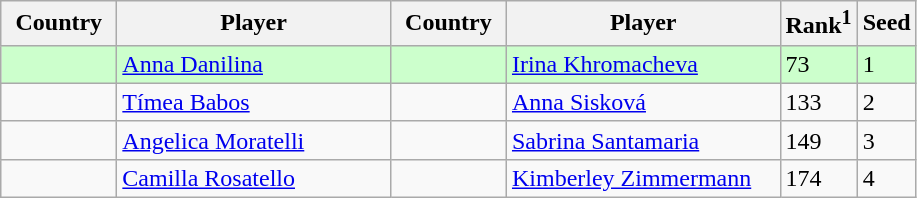<table class="sortable wikitable">
<tr>
<th style="width:70px;">Country</th>
<th style="width:175px;">Player</th>
<th style="width:70px;">Country</th>
<th style="width:175px;">Player</th>
<th>Rank<sup>1</sup></th>
<th>Seed</th>
</tr>
<tr style="background:#cfc;">
<td></td>
<td><a href='#'>Anna Danilina</a></td>
<td></td>
<td><a href='#'>Irina Khromacheva</a></td>
<td>73</td>
<td>1</td>
</tr>
<tr>
<td></td>
<td><a href='#'>Tímea Babos</a></td>
<td></td>
<td><a href='#'>Anna Sisková</a></td>
<td>133</td>
<td>2</td>
</tr>
<tr>
<td></td>
<td><a href='#'>Angelica Moratelli</a></td>
<td></td>
<td><a href='#'>Sabrina Santamaria</a></td>
<td>149</td>
<td>3</td>
</tr>
<tr>
<td></td>
<td><a href='#'>Camilla Rosatello</a></td>
<td></td>
<td><a href='#'>Kimberley Zimmermann</a></td>
<td>174</td>
<td>4</td>
</tr>
</table>
